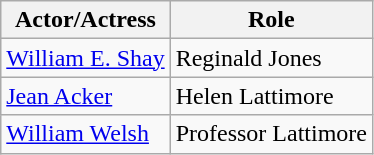<table class="wikitable">
<tr>
<th>Actor/Actress</th>
<th>Role</th>
</tr>
<tr>
<td><a href='#'>William E. Shay</a></td>
<td>Reginald Jones</td>
</tr>
<tr>
<td><a href='#'>Jean Acker</a></td>
<td>Helen Lattimore</td>
</tr>
<tr>
<td><a href='#'>William Welsh</a></td>
<td>Professor Lattimore</td>
</tr>
</table>
